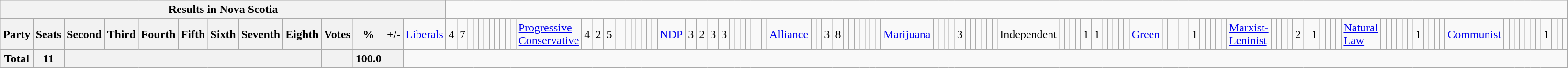<table class="wikitable">
<tr>
<th colspan=14>Results in Nova Scotia</th>
</tr>
<tr>
<th colspan=2>Party</th>
<th>Seats</th>
<th>Second</th>
<th>Third</th>
<th>Fourth</th>
<th>Fifth</th>
<th>Sixth</th>
<th>Seventh</th>
<th>Eighth</th>
<th>Votes</th>
<th>%</th>
<th>+/-<br></th>
<td><a href='#'>Liberals</a></td>
<td align="right">4</td>
<td align="right">7</td>
<td align="right"></td>
<td align="right"></td>
<td align="right"></td>
<td align="right"></td>
<td align="right"></td>
<td align="right"></td>
<td align="right"></td>
<td align="right"></td>
<td align="right"><br></td>
<td><a href='#'>Progressive Conservative</a></td>
<td align="right">4</td>
<td align="right">2</td>
<td align="right">5</td>
<td align="right"></td>
<td align="right"></td>
<td align="right"></td>
<td align="right"></td>
<td align="right"></td>
<td align="right"></td>
<td align="right"></td>
<td align="right"><br></td>
<td><a href='#'>NDP</a></td>
<td align="right">3</td>
<td align="right">2</td>
<td align="right">3</td>
<td align="right">3</td>
<td align="right"></td>
<td align="right"></td>
<td align="right"></td>
<td align="right"></td>
<td align="right"></td>
<td align="right"></td>
<td align="right"><br></td>
<td><a href='#'>Alliance</a></td>
<td align="right"></td>
<td align="right"></td>
<td align="right">3</td>
<td align="right">8</td>
<td align="right"></td>
<td align="right"></td>
<td align="right"></td>
<td align="right"></td>
<td align="right"></td>
<td align="right"></td>
<td align="right"><br></td>
<td><a href='#'>Marijuana</a></td>
<td align="right"></td>
<td align="right"></td>
<td align="right"></td>
<td align="right"></td>
<td align="right">3</td>
<td align="right"></td>
<td align="right"></td>
<td align="right"></td>
<td align="right"></td>
<td align="right"></td>
<td align="right"><br></td>
<td>Independent</td>
<td align="right"></td>
<td align="right"></td>
<td align="right"></td>
<td align="right"></td>
<td align="right">1</td>
<td align="right">1</td>
<td align="right"></td>
<td align="right"></td>
<td align="right"></td>
<td align="right"></td>
<td align="right"><br></td>
<td><a href='#'>Green</a></td>
<td align="right"></td>
<td align="right"></td>
<td align="right"></td>
<td align="right"></td>
<td align="right"></td>
<td align="right">1</td>
<td align="right"></td>
<td align="right"></td>
<td align="right"></td>
<td align="right"></td>
<td align="right"><br></td>
<td><a href='#'>Marxist-Leninist</a></td>
<td align="right"></td>
<td align="right"></td>
<td align="right"></td>
<td align="right"></td>
<td align="right">2</td>
<td align="right"></td>
<td align="right">1</td>
<td align="right"></td>
<td align="right"></td>
<td align="right"></td>
<td align="right"><br></td>
<td><a href='#'>Natural Law</a></td>
<td align="right"></td>
<td align="right"></td>
<td align="right"></td>
<td align="right"></td>
<td align="right"></td>
<td align="right"></td>
<td align="right">1</td>
<td align="right"></td>
<td align="right"></td>
<td align="right"></td>
<td align="right"><br></td>
<td><a href='#'>Communist</a></td>
<td align="right"></td>
<td align="right"></td>
<td align="right"></td>
<td align="right"></td>
<td align="right"></td>
<td align="right"></td>
<td align="right"></td>
<td align="right">1</td>
<td align="right"></td>
<td align="right"></td>
<td align="right"></td>
</tr>
<tr>
<th colspan="2">Total</th>
<th>11</th>
<th colspan="7"></th>
<th></th>
<th>100.0</th>
<th></th>
</tr>
</table>
